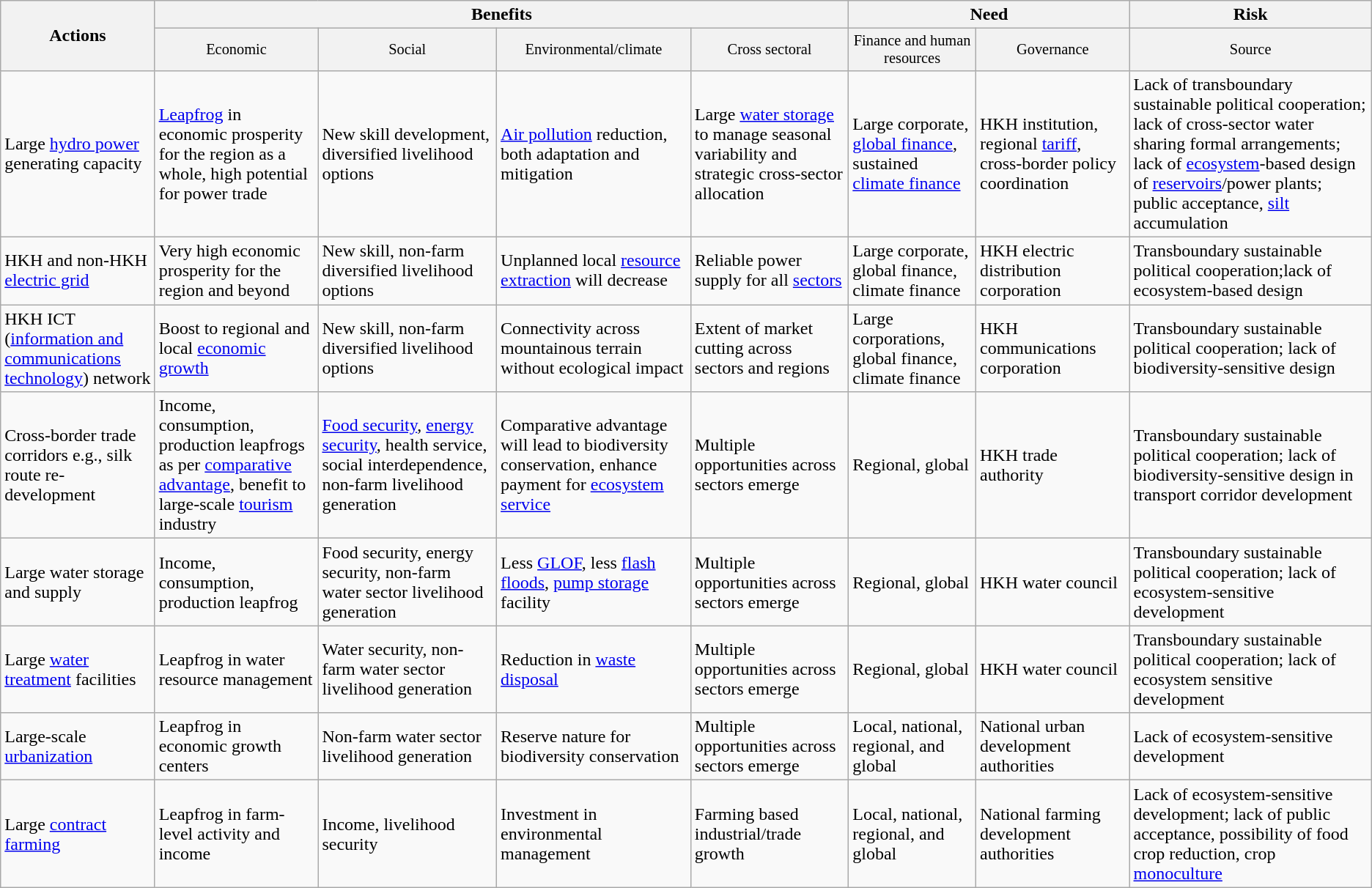<table class="wikitable">
<tr>
<th rowspan="2">Actions</th>
<th colspan="4">Benefits</th>
<th colspan="2">Need</th>
<th>Risk</th>
</tr>
<tr>
<th style="font-weight:normal;font-size:85%;">Economic</th>
<th style="font-weight:normal;font-size:85%;">Social</th>
<th style="font-weight:normal;font-size:85%;">Environmental/climate</th>
<th style="font-weight:normal;font-size:85%;">Cross sectoral</th>
<th style="font-weight:normal;font-size:85%;">Finance and human resources</th>
<th style="font-weight:normal;font-size:85%;">Governance</th>
<th style="font-weight:normal;font-size:85%;">Source</th>
</tr>
<tr>
<td>Large <a href='#'>hydro power</a> generating capacity</td>
<td><a href='#'>Leapfrog</a> in economic prosperity for the region as a whole, high potential for power trade</td>
<td>New skill development, diversified livelihood options</td>
<td><a href='#'>Air pollution</a> reduction, both adaptation and mitigation</td>
<td>Large <a href='#'>water storage</a> to manage seasonal variability and strategic cross-sector allocation</td>
<td>Large corporate, <a href='#'>global finance</a>, sustained <a href='#'>climate finance</a></td>
<td>HKH institution, regional <a href='#'>tariff</a>, cross-border policy coordination</td>
<td>Lack of transboundary sustainable political cooperation; lack of cross-sector water sharing formal arrangements; lack of <a href='#'>ecosystem</a>-based design of <a href='#'>reservoirs</a>/power plants; public acceptance, <a href='#'>silt</a> accumulation</td>
</tr>
<tr>
<td>HKH and non-HKH <a href='#'>electric grid</a></td>
<td>Very high economic prosperity for the region and beyond</td>
<td>New skill, non-farm diversified livelihood options</td>
<td>Unplanned local <a href='#'>resource extraction</a> will decrease</td>
<td>Reliable power supply for all <a href='#'>sectors</a></td>
<td>Large corporate, global finance, climate finance</td>
<td>HKH electric distribution corporation</td>
<td>Transboundary sustainable political cooperation;lack of ecosystem-based design</td>
</tr>
<tr>
<td>HKH ICT (<a href='#'>information and communications technology</a>) network</td>
<td>Boost to regional and local <a href='#'>economic growth</a></td>
<td>New skill, non-farm diversified livelihood options</td>
<td>Connectivity across mountainous terrain without ecological impact</td>
<td>Extent of market cutting across sectors and regions</td>
<td>Large corporations, global finance, climate finance</td>
<td>HKH communications corporation</td>
<td>Transboundary sustainable political cooperation; lack of biodiversity-sensitive design</td>
</tr>
<tr>
<td>Cross-border trade corridors e.g., silk route re-development</td>
<td>Income, consumption, production leapfrogs as per <a href='#'>comparative advantage</a>, benefit to large-scale <a href='#'>tourism</a> industry</td>
<td><a href='#'>Food security</a>, <a href='#'>energy security</a>, health service, social interdependence, non-farm livelihood generation</td>
<td>Comparative advantage will lead to biodiversity conservation, enhance payment for <a href='#'>ecosystem service</a></td>
<td>Multiple opportunities across sectors emerge</td>
<td>Regional, global</td>
<td>HKH trade authority</td>
<td>Transboundary sustainable political cooperation; lack of biodiversity-sensitive design in transport corridor development</td>
</tr>
<tr>
<td>Large water storage and supply</td>
<td>Income, consumption, production leapfrog</td>
<td>Food security, energy security, non-farm water sector livelihood generation</td>
<td>Less <a href='#'>GLOF</a>, less <a href='#'>flash floods</a>, <a href='#'>pump storage</a> facility</td>
<td>Multiple opportunities across sectors emerge</td>
<td>Regional, global</td>
<td>HKH water council</td>
<td>Transboundary sustainable political cooperation; lack of ecosystem-sensitive development</td>
</tr>
<tr>
<td>Large <a href='#'>water treatment</a> facilities</td>
<td>Leapfrog in water resource management</td>
<td>Water security, non-farm water sector livelihood generation</td>
<td>Reduction in <a href='#'>waste disposal</a></td>
<td>Multiple opportunities across sectors emerge</td>
<td>Regional, global</td>
<td>HKH water council</td>
<td>Transboundary sustainable political cooperation; lack of ecosystem sensitive development</td>
</tr>
<tr>
<td>Large-scale <a href='#'>urbanization</a></td>
<td>Leapfrog in economic growth centers</td>
<td>Non-farm water sector livelihood generation</td>
<td>Reserve nature for biodiversity conservation</td>
<td>Multiple opportunities across sectors emerge</td>
<td>Local, national, regional, and global</td>
<td>National urban development authorities</td>
<td>Lack of ecosystem-sensitive development</td>
</tr>
<tr>
<td>Large <a href='#'>contract farming</a></td>
<td>Leapfrog in farm-level activity and income</td>
<td>Income, livelihood security</td>
<td>Investment in environmental management</td>
<td>Farming based industrial/trade growth</td>
<td>Local, national, regional, and global</td>
<td>National farming development authorities</td>
<td>Lack of ecosystem-sensitive development; lack of public acceptance, possibility of food crop reduction, crop <a href='#'>monoculture</a></td>
</tr>
</table>
